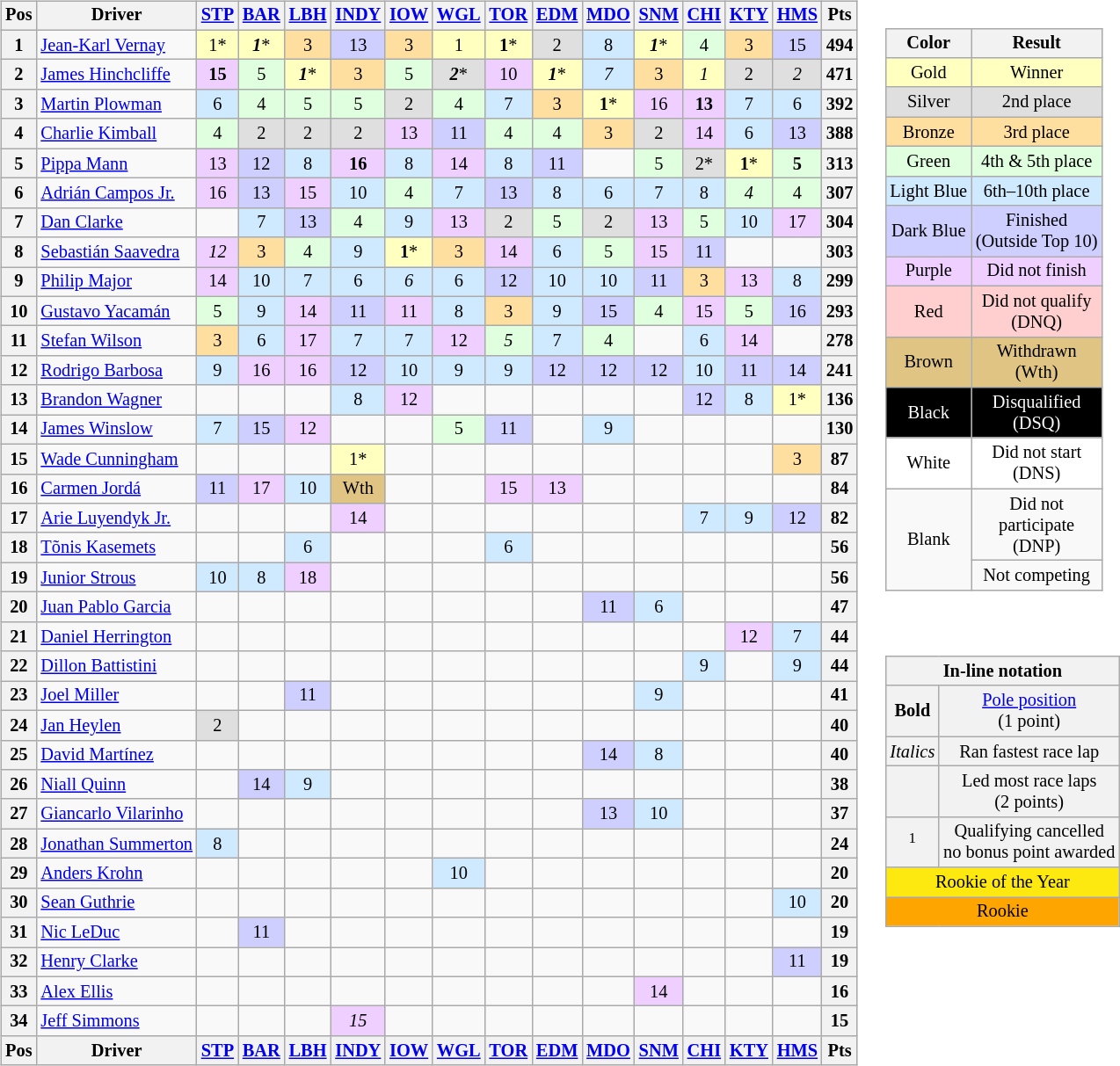<table>
<tr valign="top">
<td><br><table class="wikitable" style="font-size: 85%; text-align: center;">
<tr valign="top">
<th valign="middle">Pos</th>
<th valign="middle">Driver</th>
<th><a href='#'>STP</a><br></th>
<th><a href='#'>BAR</a><br></th>
<th><a href='#'>LBH</a><br></th>
<th><a href='#'>INDY</a><br></th>
<th><a href='#'>IOW</a><br></th>
<th><a href='#'>WGL</a><br></th>
<th><a href='#'>TOR</a><br></th>
<th><a href='#'>EDM</a><br></th>
<th><a href='#'>MDO</a><br></th>
<th><a href='#'>SNM</a><br></th>
<th><a href='#'>CHI</a><br></th>
<th><a href='#'>KTY</a><br></th>
<th><a href='#'>HMS</a><br></th>
<th valign="middle">Pts</th>
</tr>
<tr>
<th>1</th>
<td align="left"> <a href='#'>Jean-Karl Vernay</a> </td>
<td style="background:#FFFFBF;">1*</td>
<td style="background:#FFFFBF;"><strong><em>1</em></strong>*</td>
<td style="background:#FFDF9F;">3</td>
<td style="background:#CFCFFF;">13</td>
<td style="background:#FFDF9F;">3</td>
<td style="background:#FFFFBF;">1</td>
<td style="background:#FFFFBF;"><strong>1</strong>*</td>
<td style="background:#DFDFDF;">2</td>
<td style="background:#CFEAFF;">8</td>
<td style="background:#FFFFBF;"><strong><em>1</em></strong>*</td>
<td style="background:#DFFFDF;">4</td>
<td style="background:#FFDF9F;">3</td>
<td style="background:#CFCFFF;">15</td>
<th>494</th>
</tr>
<tr>
<th>2</th>
<td align="left"> <a href='#'>James Hinchcliffe</a></td>
<td style="background:#EFCFFF;"><strong>15</strong></td>
<td style="background:#DFFFDF;">5</td>
<td style="background:#FFFFBF;"><strong><em>1</em></strong>*</td>
<td style="background:#FFDF9F;">3</td>
<td style="background:#DFFFDF;">5</td>
<td style="background:#DFDFDF;"><strong><em>2</em></strong>*</td>
<td style="background:#EFCFFF;">10</td>
<td style="background:#FFFFBF;"><strong><em>1</em></strong>*</td>
<td style="background:#CFEAFF;"><em>7</em></td>
<td style="background:#FFDF9F;">3</td>
<td style="background:#FFFFBF;"><em>1</em></td>
<td style="background:#DFDFDF;">2</td>
<td style="background:#DFDFDF;"><em>2</em></td>
<th>471</th>
</tr>
<tr>
<th>3</th>
<td align="left"> <a href='#'>Martin Plowman</a></td>
<td style="background:#CFEAFF;">6</td>
<td style="background:#DFFFDF;">4</td>
<td style="background:#DFFFDF;">5</td>
<td style="background:#DFFFDF;">5</td>
<td style="background:#DFDFDF;">2</td>
<td style="background:#DFFFDF;">4</td>
<td style="background:#CFEAFF;">7</td>
<td style="background:#FFDF9F;">3</td>
<td style="background:#FFFFBF;"><strong>1</strong>*</td>
<td style="background:#EFCFFF;">16</td>
<td style="background:#EFCFFF;"><strong>13</strong></td>
<td style="background:#CFEAFF;">7</td>
<td style="background:#CFEAFF;">6</td>
<th>392</th>
</tr>
<tr>
<th>4</th>
<td align="left"> <a href='#'>Charlie Kimball</a></td>
<td style="background:#DFFFDF;">4</td>
<td style="background:#DFDFDF;">2</td>
<td style="background:#DFDFDF;">2</td>
<td style="background:#DFDFDF;">2</td>
<td style="background:#EFCFFF;">13</td>
<td style="background:#CFCFFF;">11</td>
<td style="background:#DFFFDF;">4</td>
<td style="background:#DFFFDF;">4</td>
<td style="background:#FFDF9F;">3</td>
<td style="background:#DFDFDF;">2</td>
<td style="background:#EFCFFF;">14</td>
<td style="background:#CFEAFF;">6</td>
<td style="background:#CFCFFF;">13</td>
<th>388</th>
</tr>
<tr>
<th>5</th>
<td align="left"> <a href='#'>Pippa Mann</a></td>
<td style="background:#EFCFFF;">13</td>
<td style="background:#CFCFFF;">12</td>
<td style="background:#CFEAFF;">8</td>
<td style="background:#EFCFFF;"><strong>16</strong></td>
<td style="background:#CFEAFF;">8</td>
<td style="background:#EFCFFF;">14</td>
<td style="background:#CFEAFF;">8</td>
<td style="background:#CFCFFF;">11</td>
<td></td>
<td style="background:#DFFFDF;">5</td>
<td style="background:#DFDFDF;">2*</td>
<td style="background:#FFFFBF;"><strong>1</strong>*</td>
<td style="background:#DFFFDF;"><strong>5</strong></td>
<th>313</th>
</tr>
<tr>
<th>6</th>
<td align="left"> <a href='#'>Adrián Campos Jr.</a> </td>
<td style="background:#EFCFFF;">16</td>
<td style="background:#CFCFFF;">13</td>
<td style="background:#EFCFFF;">15</td>
<td style="background:#CFEAFF;">10</td>
<td style="background:#DFFFDF;">4</td>
<td style="background:#CFEAFF;">7</td>
<td style="background:#CFCFFF;">13</td>
<td style="background:#CFEAFF;">8</td>
<td style="background:#CFEAFF;">6</td>
<td style="background:#CFEAFF;">7</td>
<td style="background:#CFEAFF;">8</td>
<td style="background:#DFFFDF;"><em>4</em></td>
<td style="background:#DFFFDF;">4</td>
<th>307</th>
</tr>
<tr>
<th>7</th>
<td align="left"> <a href='#'>Dan Clarke</a> </td>
<td></td>
<td style="background:#CFEAFF;">7</td>
<td style="background:#CFCFFF;">13</td>
<td style="background:#DFFFDF;">4</td>
<td style="background:#CFEAFF;">9</td>
<td style="background:#EFCFFF;">13</td>
<td style="background:#DFDFDF;">2</td>
<td style="background:#DFFFDF;">5</td>
<td style="background:#DFDFDF;">2</td>
<td style="background:#EFCFFF;">13</td>
<td style="background:#DFFFDF;">5</td>
<td style="background:#CFEAFF;">10</td>
<td style="background:#EFCFFF;">17</td>
<th>304</th>
</tr>
<tr>
<th>8</th>
<td align="left"> <a href='#'>Sebastián Saavedra</a></td>
<td style="background:#EFCFFF;"><em>12</em></td>
<td style="background:#FFDF9F;">3</td>
<td style="background:#DFFFDF;">4</td>
<td style="background:#CFEAFF;">9</td>
<td style="background:#FFFFBF;"><strong>1</strong>*</td>
<td style="background:#FFDF9F;">3</td>
<td style="background:#EFCFFF;">14</td>
<td style="background:#CFEAFF;">6</td>
<td style="background:#DFFFDF;">5</td>
<td style="background:#EFCFFF;">15</td>
<td style="background:#CFCFFF;">11</td>
<td></td>
<td></td>
<th>303</th>
</tr>
<tr>
<th>9</th>
<td align="left"> <a href='#'>Philip Major</a> </td>
<td style="background:#EFCFFF;">14</td>
<td style="background:#CFEAFF;">10</td>
<td style="background:#CFEAFF;">7</td>
<td style="background:#CFEAFF;">6</td>
<td style="background:#CFEAFF;"><em>6</em></td>
<td style="background:#CFEAFF;">6</td>
<td style="background:#CFCFFF;">12</td>
<td style="background:#CFEAFF;">10</td>
<td style="background:#CFEAFF;">10</td>
<td style="background:#CFCFFF;">11</td>
<td style="background:#FFDF9F;">3</td>
<td style="background:#EFCFFF;">13</td>
<td style="background:#CFEAFF;">8</td>
<th>299</th>
</tr>
<tr>
<th>10</th>
<td align="left"> <a href='#'>Gustavo Yacamán</a></td>
<td style="background:#DFFFDF;">5</td>
<td style="background:#CFEAFF;">9</td>
<td style="background:#EFCFFF;">14</td>
<td style="background:#CFCFFF;">11</td>
<td style="background:#EFCFFF;">11</td>
<td style="background:#CFEAFF;">8</td>
<td style="background:#FFDF9F;">3</td>
<td style="background:#CFEAFF;">9</td>
<td style="background:#CFCFFF;">15</td>
<td style="background:#DFFFDF;">4</td>
<td style="background:#EFCFFF;">15</td>
<td style="background:#DFFFDF;">5</td>
<td style="background:#CFCFFF;">16</td>
<th>293</th>
</tr>
<tr>
<th>11</th>
<td align="left"> <a href='#'>Stefan Wilson</a> </td>
<td style="background:#FFDF9F;">3</td>
<td style="background:#CFEAFF;">6</td>
<td style="background:#EFCFFF;">17</td>
<td style="background:#CFEAFF;">7</td>
<td style="background:#CFEAFF;">7</td>
<td style="background:#EFCFFF;">12</td>
<td style="background:#DFFFDF;"><em>5</em></td>
<td style="background:#CFEAFF;">7</td>
<td style="background:#DFFFDF;">4</td>
<td></td>
<td style="background:#CFEAFF;">6</td>
<td style="background:#EFCFFF;">14</td>
<td></td>
<th>278</th>
</tr>
<tr>
<th>12</th>
<td align="left"> <a href='#'>Rodrigo Barbosa</a></td>
<td style="background:#CFEAFF;">9</td>
<td style="background:#EFCFFF;">16</td>
<td style="background:#EFCFFF;">16</td>
<td style="background:#CFCFFF;">12</td>
<td style="background:#CFEAFF;">10</td>
<td style="background:#CFEAFF;">9</td>
<td style="background:#CFEAFF;">9</td>
<td style="background:#CFCFFF;">12</td>
<td style="background:#CFCFFF;">12</td>
<td style="background:#CFCFFF;">12</td>
<td style="background:#CFEAFF;">10</td>
<td style="background:#CFCFFF;">11</td>
<td style="background:#CFCFFF;">14</td>
<th>241</th>
</tr>
<tr>
<th>13</th>
<td align="left"> <a href='#'>Brandon Wagner</a></td>
<td></td>
<td></td>
<td></td>
<td style="background:#CFEAFF;">8</td>
<td style="background:#EFCFFF;">12</td>
<td></td>
<td></td>
<td></td>
<td></td>
<td></td>
<td style="background:#CFCFFF;">12</td>
<td style="background:#CFEAFF;">8</td>
<td style="background:#FFFFBF;">1*</td>
<th>136</th>
</tr>
<tr>
<th>14</th>
<td align="left"> <a href='#'>James Winslow</a> </td>
<td style="background:#CFEAFF;">7</td>
<td style="background:#CFCFFF;">15</td>
<td style="background:#EFCFFF;">12</td>
<td></td>
<td></td>
<td style="background:#DFFFDF;">5</td>
<td style="background:#CFCFFF;">11</td>
<td></td>
<td style="background:#CFEAFF;">9</td>
<td></td>
<td></td>
<td></td>
<td></td>
<th>130</th>
</tr>
<tr>
<th>15</th>
<td align="left"> <a href='#'>Wade Cunningham</a></td>
<td></td>
<td></td>
<td></td>
<td style="background:#FFFFBF;">1*</td>
<td></td>
<td></td>
<td></td>
<td></td>
<td></td>
<td></td>
<td></td>
<td></td>
<td style="background:#FFDF9F;">3</td>
<th>87</th>
</tr>
<tr>
<th>16</th>
<td align="left"> <a href='#'>Carmen Jordá</a> </td>
<td style="background:#CFCFFF;">11</td>
<td style="background:#EFCFFF;">17</td>
<td style="background:#CFEAFF;">10</td>
<td style="background:#DFC484;" align=center>Wth</td>
<td></td>
<td></td>
<td style="background:#EFCFFF;">15</td>
<td style="background:#EFCFFF;">13</td>
<td></td>
<td></td>
<td></td>
<td></td>
<td></td>
<th>84</th>
</tr>
<tr>
<th>17</th>
<td align="left"> <a href='#'>Arie Luyendyk Jr.</a></td>
<td></td>
<td></td>
<td></td>
<td style="background:#EFCFFF;">14</td>
<td></td>
<td></td>
<td></td>
<td></td>
<td></td>
<td></td>
<td style="background:#CFEAFF;">7</td>
<td style="background:#CFEAFF;">9</td>
<td style="background:#CFCFFF;">12</td>
<th>82</th>
</tr>
<tr>
<th>18</th>
<td align="left"> <a href='#'>Tõnis Kasemets</a> </td>
<td></td>
<td></td>
<td style="background:#CFEAFF;">6</td>
<td></td>
<td></td>
<td></td>
<td style="background:#CFEAFF;">6</td>
<td></td>
<td></td>
<td></td>
<td></td>
<td></td>
<td></td>
<th>56</th>
</tr>
<tr>
<th>19</th>
<td align="left"> <a href='#'>Junior Strous</a></td>
<td style="background:#CFEAFF;">10</td>
<td style="background:#CFEAFF;">8</td>
<td style="background:#EFCFFF;">18</td>
<td></td>
<td></td>
<td></td>
<td></td>
<td></td>
<td></td>
<td></td>
<td></td>
<td></td>
<td></td>
<th>56</th>
</tr>
<tr>
<th>20</th>
<td align="left"> <a href='#'>Juan Pablo Garcia</a></td>
<td></td>
<td></td>
<td></td>
<td></td>
<td></td>
<td></td>
<td></td>
<td></td>
<td style="background:#CFCFFF;">11</td>
<td style="background:#CFEAFF;">6</td>
<td></td>
<td></td>
<td></td>
<th>47</th>
</tr>
<tr>
<th>21</th>
<td align="left"> <a href='#'>Daniel Herrington</a></td>
<td></td>
<td></td>
<td></td>
<td></td>
<td></td>
<td></td>
<td></td>
<td></td>
<td></td>
<td></td>
<td></td>
<td style="background:#EFCFFF;">12</td>
<td style="background:#CFEAFF;">7</td>
<th>44</th>
</tr>
<tr>
<th>22</th>
<td align="left"> <a href='#'>Dillon Battistini</a></td>
<td></td>
<td></td>
<td></td>
<td></td>
<td></td>
<td></td>
<td></td>
<td></td>
<td></td>
<td></td>
<td style="background:#CFEAFF;">9</td>
<td></td>
<td style="background:#CFEAFF;">9</td>
<th>44</th>
</tr>
<tr>
<th>23</th>
<td align="left"> <a href='#'>Joel Miller</a> </td>
<td></td>
<td></td>
<td style="background:#CFCFFF;">11</td>
<td></td>
<td></td>
<td></td>
<td></td>
<td></td>
<td></td>
<td style="background:#CFEAFF;">9</td>
<td></td>
<td></td>
<td></td>
<th>41</th>
</tr>
<tr>
<th>24</th>
<td align="left"> <a href='#'>Jan Heylen</a> </td>
<td style="background:#DFDFDF;">2</td>
<td></td>
<td></td>
<td></td>
<td></td>
<td></td>
<td></td>
<td></td>
<td></td>
<td></td>
<td></td>
<td></td>
<td></td>
<th>40</th>
</tr>
<tr>
<th>25</th>
<td align="left"> <a href='#'>David Martínez</a></td>
<td></td>
<td></td>
<td></td>
<td></td>
<td></td>
<td></td>
<td></td>
<td></td>
<td style="background:#CFCFFF;">14</td>
<td style="background:#CFEAFF;">8</td>
<td></td>
<td></td>
<td></td>
<th>40</th>
</tr>
<tr>
<th>26</th>
<td align="left"> <a href='#'>Niall Quinn</a> </td>
<td></td>
<td style="background:#CFCFFF;">14</td>
<td style="background:#CFEAFF;">9</td>
<td></td>
<td></td>
<td></td>
<td></td>
<td></td>
<td></td>
<td></td>
<td></td>
<td></td>
<td></td>
<th>38</th>
</tr>
<tr>
<th>27</th>
<td align="left"> <a href='#'>Giancarlo Vilarinho</a> </td>
<td></td>
<td></td>
<td></td>
<td></td>
<td></td>
<td></td>
<td></td>
<td></td>
<td style="background:#CFCFFF;">13</td>
<td style="background:#CFEAFF;">10</td>
<td></td>
<td></td>
<td></td>
<th>37</th>
</tr>
<tr>
<th>28</th>
<td align="left"> <a href='#'>Jonathan Summerton</a></td>
<td style="background:#CFEAFF;">8</td>
<td></td>
<td></td>
<td></td>
<td></td>
<td></td>
<td></td>
<td></td>
<td></td>
<td></td>
<td></td>
<td></td>
<td></td>
<th>24</th>
</tr>
<tr>
<th>29</th>
<td align="left"> <a href='#'>Anders Krohn</a> </td>
<td></td>
<td></td>
<td></td>
<td></td>
<td></td>
<td style="background:#CFEAFF;">10</td>
<td></td>
<td></td>
<td></td>
<td></td>
<td></td>
<td></td>
<td></td>
<th>20</th>
</tr>
<tr>
<th>30</th>
<td align="left"> <a href='#'>Sean Guthrie</a></td>
<td></td>
<td></td>
<td></td>
<td></td>
<td></td>
<td></td>
<td></td>
<td></td>
<td></td>
<td></td>
<td></td>
<td></td>
<td style="background:#CFEAFF;">10</td>
<th>20</th>
</tr>
<tr>
<th>31</th>
<td align="left"> <a href='#'>Nic LeDuc</a> </td>
<td></td>
<td style="background:#CFCFFF;">11</td>
<td></td>
<td></td>
<td></td>
<td></td>
<td></td>
<td></td>
<td></td>
<td></td>
<td></td>
<td></td>
<td></td>
<th>19</th>
</tr>
<tr>
<th>32</th>
<td align="left"> <a href='#'>Henry Clarke</a> </td>
<td></td>
<td></td>
<td></td>
<td></td>
<td></td>
<td></td>
<td></td>
<td></td>
<td></td>
<td></td>
<td></td>
<td></td>
<td style="background:#CFCFFF;">11</td>
<th>19</th>
</tr>
<tr>
<th>33</th>
<td align="left"> <a href='#'>Alex Ellis</a> </td>
<td></td>
<td></td>
<td></td>
<td></td>
<td></td>
<td></td>
<td></td>
<td></td>
<td></td>
<td style="background:#EFCFFF;">14</td>
<td></td>
<td></td>
<td></td>
<th>16</th>
</tr>
<tr>
<th>34</th>
<td align="left"> <a href='#'>Jeff Simmons</a></td>
<td></td>
<td></td>
<td></td>
<td style="background:#EFCFFF;"><em>15</em></td>
<td></td>
<td></td>
<td></td>
<td></td>
<td></td>
<td></td>
<td></td>
<td></td>
<td></td>
<th>15</th>
</tr>
<tr valign="top">
<th valign="middle">Pos</th>
<th valign="middle">Driver</th>
<th><a href='#'>STP</a><br></th>
<th><a href='#'>BAR</a><br></th>
<th><a href='#'>LBH</a><br></th>
<th><a href='#'>INDY</a><br></th>
<th><a href='#'>IOW</a><br></th>
<th><a href='#'>WGL</a><br></th>
<th><a href='#'>TOR</a><br></th>
<th><a href='#'>EDM</a><br></th>
<th><a href='#'>MDO</a><br></th>
<th><a href='#'>SNM</a><br></th>
<th><a href='#'>CHI</a><br></th>
<th><a href='#'>KTY</a><br></th>
<th><a href='#'>HMS</a><br></th>
<th valign="middle">Pts</th>
</tr>
</table>
</td>
<td><br><table>
<tr>
<td><br><table style="margin-right:0; font-size:85%; text-align:center;" class="wikitable">
<tr>
<th>Color</th>
<th>Result</th>
</tr>
<tr style="background:#FFFFBF;">
<td>Gold</td>
<td>Winner</td>
</tr>
<tr style="background:#DFDFDF;">
<td>Silver</td>
<td>2nd place</td>
</tr>
<tr style="background:#FFDF9F;">
<td>Bronze</td>
<td>3rd place</td>
</tr>
<tr style="background:#DFFFDF;">
<td>Green</td>
<td>4th & 5th place</td>
</tr>
<tr style="background:#CFEAFF;">
<td>Light Blue</td>
<td>6th–10th place</td>
</tr>
<tr style="background:#CFCFFF;">
<td>Dark Blue</td>
<td>Finished<br>(Outside Top 10)</td>
</tr>
<tr style="background:#EFCFFF;">
<td>Purple</td>
<td>Did not finish</td>
</tr>
<tr style="background:#FFCFCF;">
<td>Red</td>
<td>Did not qualify<br>(DNQ)</td>
</tr>
<tr style="background:#DFC484;">
<td>Brown</td>
<td>Withdrawn<br>(Wth)</td>
</tr>
<tr style="background:#000000; color:white">
<td>Black</td>
<td>Disqualified<br>(DSQ)</td>
</tr>
<tr style="background:#FFFFFF;">
<td>White</td>
<td>Did not start<br>(DNS)</td>
</tr>
<tr>
<td rowspan=2>Blank</td>
<td>Did not<br>participate<br>(DNP)</td>
</tr>
<tr>
<td>Not competing</td>
</tr>
</table>
</td>
</tr>
<tr>
<td><br><table style="margin-right:0; font-size:85%; text-align:center;" class="wikitable">
<tr>
<td style="background:#F2F2F2;" align=center colspan=2><strong>In-line notation</strong></td>
</tr>
<tr>
<td style="background:#F2F2F2;" align=center><strong>Bold</strong></td>
<td style="background:#F2F2F2;" align=center><a href='#'>Pole position</a><br>(1 point)</td>
</tr>
<tr>
<td style="background:#F2F2F2;" align=center><em>Italics</em></td>
<td style="background:#F2F2F2;" align=center>Ran fastest race lap</td>
</tr>
<tr>
<td style="background:#F2F2F2;" align=center></td>
<td style="background:#F2F2F2;" align=center>Led most race laps<br>(2 points)</td>
</tr>
<tr>
<td style="background:#F2F2F2;" align=center><sup>1</sup></td>
<td style="background:#F2F2F2;" align=center>Qualifying cancelled<br>no bonus point awarded</td>
</tr>
<tr>
<td style="background:#FDE910;" align=center colspan=2>Rookie of the Year</td>
</tr>
<tr>
<td style="background:Orange;" align=center colspan=2>Rookie</td>
</tr>
</table>
</td>
</tr>
</table>
</td>
</tr>
</table>
